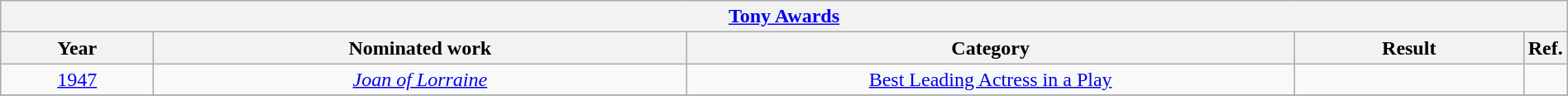<table width="100%" class="wikitable">
<tr>
<th colspan="5" align="center"><a href='#'>Tony Awards</a></th>
</tr>
<tr>
<th width="10%">Year</th>
<th width="35%">Nominated work</th>
<th width="40%">Category</th>
<th width="15%">Result</th>
<th>Ref.</th>
</tr>
<tr>
<td style="text-align:center;"><a href='#'>1947</a></td>
<td style="text-align:center;"><em><a href='#'>Joan of Lorraine</a></em></td>
<td style="text-align:center;"><a href='#'>Best Leading Actress in a Play</a></td>
<td></td>
<td style="text-align:center"></td>
</tr>
<tr>
</tr>
</table>
